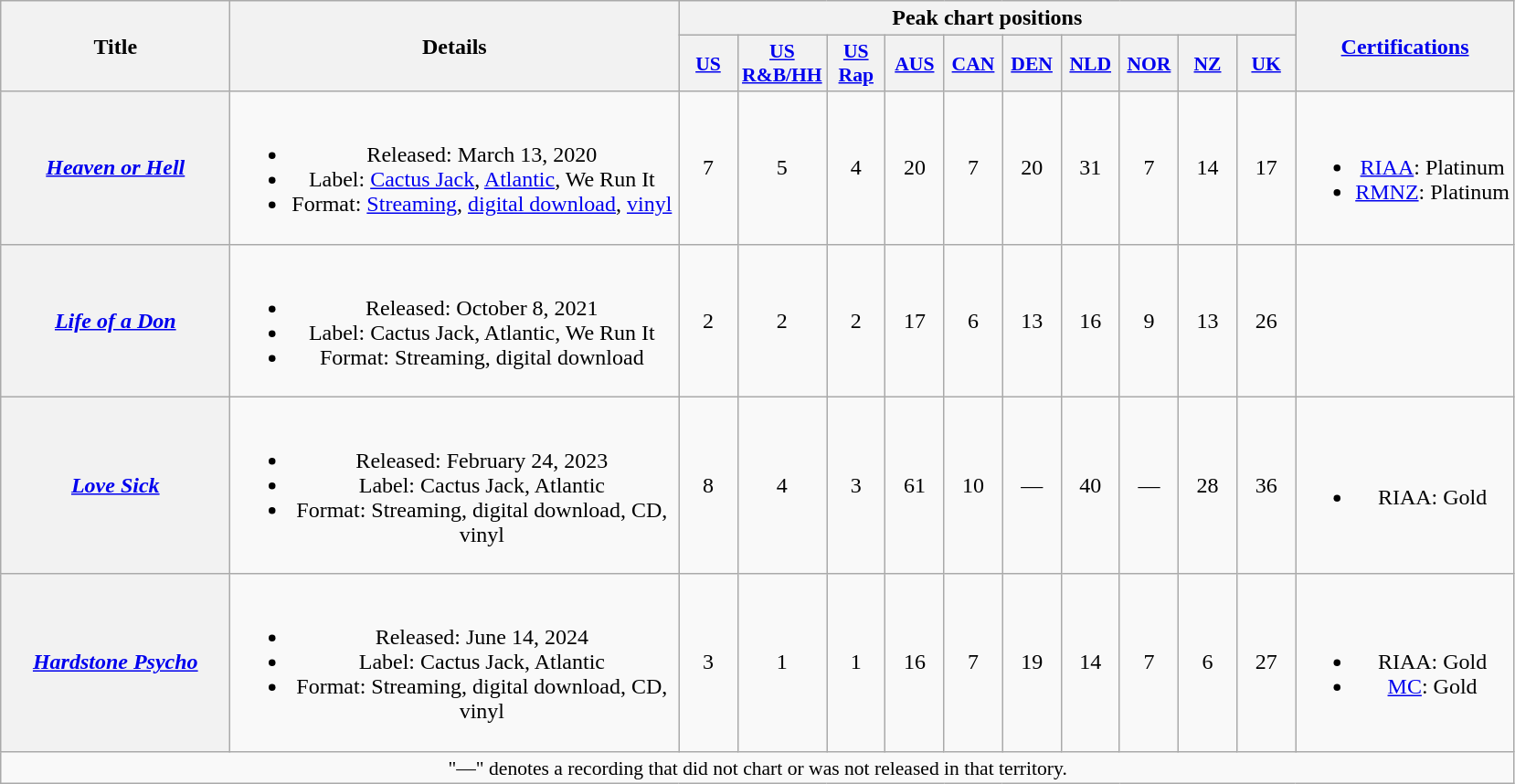<table class="wikitable plainrowheaders" style="text-align:center">
<tr>
<th scope="col" rowspan="2" style="width:10em">Title</th>
<th scope="col" rowspan="2" style="width:20em">Details</th>
<th scope="col" colspan="10">Peak chart positions</th>
<th scope="col" rowspan="2"><a href='#'>Certifications</a></th>
</tr>
<tr>
<th scope="col" style="width:2.5em;font-size:90%;"><a href='#'>US</a><br></th>
<th scope="col" style="width:2.5em;font-size:90%;"><a href='#'>US R&B/HH</a><br></th>
<th scope="col" style="width:2.5em;font-size:90%;"><a href='#'>US Rap</a><br></th>
<th scope="col" style="width:2.5em;font-size:90%;"><a href='#'>AUS</a><br></th>
<th scope="col" style="width:2.5em;font-size:90%;"><a href='#'>CAN</a><br></th>
<th scope="col" style="width:2.5em;font-size:90%;"><a href='#'>DEN</a><br></th>
<th scope="col" style="width:2.5em;font-size:90%;"><a href='#'>NLD</a><br></th>
<th scope="col" style="width:2.5em;font-size:90%;"><a href='#'>NOR</a><br></th>
<th scope="col" style="width:2.5em;font-size:90%;"><a href='#'>NZ</a><br></th>
<th scope="col" style="width:2.5em;font-size:90%;"><a href='#'>UK</a><br></th>
</tr>
<tr>
<th scope="row"><em><a href='#'>Heaven or Hell</a></em></th>
<td><br><ul><li>Released: March 13, 2020</li><li>Label: <a href='#'>Cactus Jack</a>, <a href='#'>Atlantic</a>, We Run It</li><li>Format: <a href='#'>Streaming</a>, <a href='#'>digital download</a>, <a href='#'>vinyl</a></li></ul></td>
<td>7</td>
<td>5</td>
<td>4</td>
<td>20</td>
<td>7</td>
<td>20</td>
<td>31</td>
<td>7</td>
<td>14</td>
<td>17</td>
<td><br><ul><li><a href='#'>RIAA</a>: Platinum</li><li><a href='#'>RMNZ</a>: Platinum</li></ul></td>
</tr>
<tr>
<th scope="row"><em><a href='#'>Life of a Don</a></em></th>
<td><br><ul><li>Released: October 8, 2021</li><li>Label: Cactus Jack, Atlantic, We Run It</li><li>Format: Streaming, digital download</li></ul></td>
<td>2</td>
<td>2</td>
<td>2</td>
<td>17</td>
<td>6</td>
<td>13</td>
<td>16</td>
<td>9</td>
<td>13</td>
<td>26</td>
<td></td>
</tr>
<tr>
<th scope="row"><em><a href='#'>Love Sick</a></em></th>
<td><br><ul><li>Released: February 24, 2023</li><li>Label: Cactus Jack, Atlantic</li><li>Format: Streaming, digital download, CD, vinyl</li></ul></td>
<td>8</td>
<td>4</td>
<td>3</td>
<td>61</td>
<td>10</td>
<td>—</td>
<td>40</td>
<td>—</td>
<td>28</td>
<td>36</td>
<td><br><ul><li>RIAA: Gold</li></ul></td>
</tr>
<tr>
<th scope="row"><em><a href='#'>Hardstone Psycho</a></em></th>
<td><br><ul><li>Released: June 14, 2024</li><li>Label: Cactus Jack, Atlantic</li><li>Format: Streaming, digital download, CD, vinyl</li></ul></td>
<td>3</td>
<td>1</td>
<td>1</td>
<td>16</td>
<td>7</td>
<td>19</td>
<td>14</td>
<td>7</td>
<td>6</td>
<td>27</td>
<td><br><ul><li>RIAA: Gold</li><li><a href='#'>MC</a>: Gold</li></ul></td>
</tr>
<tr>
<td colspan="14" style="font-size:90%">"—" denotes a recording that did not chart or was not released in that territory.</td>
</tr>
</table>
